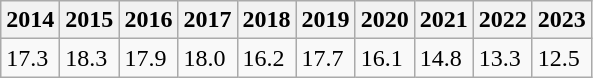<table class="wikitable">
<tr>
<th>2014</th>
<th>2015</th>
<th>2016</th>
<th>2017</th>
<th>2018</th>
<th>2019</th>
<th>2020</th>
<th>2021</th>
<th>2022</th>
<th>2023</th>
</tr>
<tr>
<td>17.3</td>
<td>18.3</td>
<td>17.9</td>
<td>18.0</td>
<td>16.2</td>
<td>17.7</td>
<td>16.1</td>
<td 14.8>14.8</td>
<td>13.3</td>
<td>12.5</td>
</tr>
</table>
